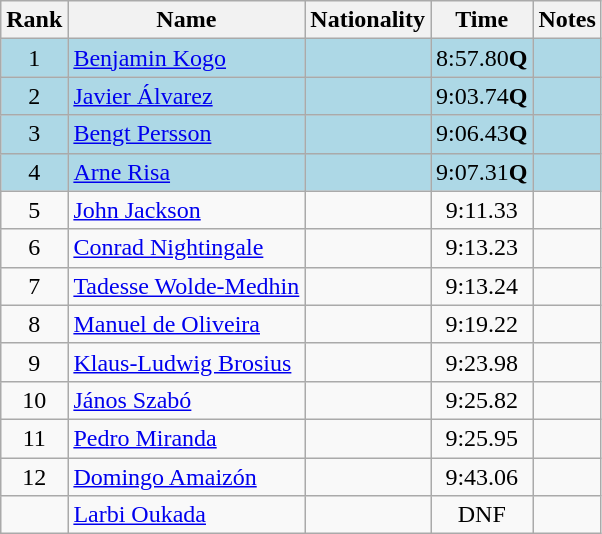<table class="wikitable sortable" style="text-align:center">
<tr>
<th>Rank</th>
<th>Name</th>
<th>Nationality</th>
<th>Time</th>
<th>Notes</th>
</tr>
<tr bgcolor=lightblue>
<td>1</td>
<td align=left><a href='#'>Benjamin Kogo</a></td>
<td align=left></td>
<td>8:57.80<strong>Q</strong></td>
<td></td>
</tr>
<tr bgcolor=lightblue>
<td>2</td>
<td align=left><a href='#'>Javier Álvarez</a></td>
<td align=left></td>
<td>9:03.74<strong>Q</strong></td>
<td></td>
</tr>
<tr bgcolor=lightblue>
<td>3</td>
<td align=left><a href='#'>Bengt Persson</a></td>
<td align=left></td>
<td>9:06.43<strong>Q</strong></td>
<td></td>
</tr>
<tr bgcolor=lightblue>
<td>4</td>
<td align=left><a href='#'>Arne Risa</a></td>
<td align=left></td>
<td>9:07.31<strong>Q</strong></td>
<td></td>
</tr>
<tr>
<td>5</td>
<td align=left><a href='#'>John Jackson</a></td>
<td align=left></td>
<td>9:11.33</td>
<td></td>
</tr>
<tr>
<td>6</td>
<td align=left><a href='#'>Conrad Nightingale</a></td>
<td align=left></td>
<td>9:13.23</td>
<td></td>
</tr>
<tr>
<td>7</td>
<td align=left><a href='#'>Tadesse Wolde-Medhin</a></td>
<td align=left></td>
<td>9:13.24</td>
<td></td>
</tr>
<tr>
<td>8</td>
<td align=left><a href='#'>Manuel de Oliveira</a></td>
<td align=left></td>
<td>9:19.22</td>
<td></td>
</tr>
<tr>
<td>9</td>
<td align=left><a href='#'>Klaus-Ludwig Brosius</a></td>
<td align=left></td>
<td>9:23.98</td>
<td></td>
</tr>
<tr>
<td>10</td>
<td align=left><a href='#'>János Szabó</a></td>
<td align=left></td>
<td>9:25.82</td>
<td></td>
</tr>
<tr>
<td>11</td>
<td align=left><a href='#'>Pedro Miranda</a></td>
<td align=left></td>
<td>9:25.95</td>
<td></td>
</tr>
<tr>
<td>12</td>
<td align=left><a href='#'>Domingo Amaizón</a></td>
<td align=left></td>
<td>9:43.06</td>
<td></td>
</tr>
<tr>
<td></td>
<td align=left><a href='#'>Larbi Oukada</a></td>
<td align=left></td>
<td>DNF</td>
<td></td>
</tr>
</table>
